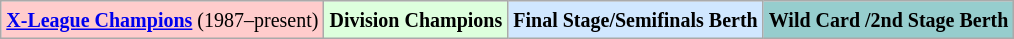<table class="wikitable">
<tr>
<td bgcolor="#FFCCCC"><small><strong><a href='#'>X-League Champions</a></strong> (1987–present)</small></td>
<td bgcolor="#DDFFDD"><small><strong>Division Champions</strong></small></td>
<td bgcolor="#D0E7FF"><small><strong>Final Stage/Semifinals Berth</strong></small></td>
<td bgcolor="#96CDCD"><small><strong>Wild Card /2nd Stage Berth</strong></small></td>
</tr>
</table>
